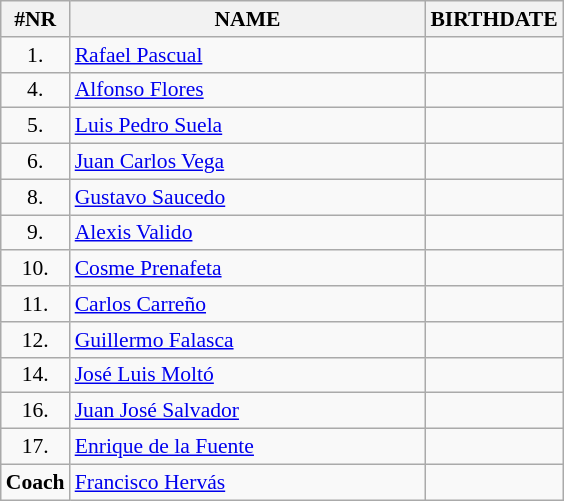<table class="wikitable" style="border-collapse: collapse; font-size: 90%;">
<tr>
<th>#NR</th>
<th align="left" style="width: 16em">NAME</th>
<th>BIRTHDATE</th>
</tr>
<tr>
<td align="center">1.</td>
<td><a href='#'>Rafael Pascual</a></td>
<td align="center"></td>
</tr>
<tr>
<td align="center">4.</td>
<td><a href='#'>Alfonso Flores</a></td>
<td align="center"></td>
</tr>
<tr>
<td align="center">5.</td>
<td><a href='#'>Luis Pedro Suela</a></td>
<td align="center"></td>
</tr>
<tr>
<td align="center">6.</td>
<td><a href='#'>Juan Carlos Vega</a></td>
<td align="center"></td>
</tr>
<tr>
<td align="center">8.</td>
<td><a href='#'>Gustavo Saucedo</a></td>
<td align="center"></td>
</tr>
<tr>
<td align="center">9.</td>
<td><a href='#'>Alexis Valido</a></td>
<td align="center"></td>
</tr>
<tr>
<td align="center">10.</td>
<td><a href='#'>Cosme Prenafeta</a></td>
<td align="center"></td>
</tr>
<tr>
<td align="center">11.</td>
<td><a href='#'>Carlos Carreño</a></td>
<td align="center"></td>
</tr>
<tr>
<td align="center">12.</td>
<td><a href='#'>Guillermo Falasca</a></td>
<td align="center"></td>
</tr>
<tr>
<td align="center">14.</td>
<td><a href='#'>José Luis Moltó</a></td>
<td align="center"></td>
</tr>
<tr>
<td align="center">16.</td>
<td><a href='#'>Juan José Salvador</a></td>
<td align="center"></td>
</tr>
<tr>
<td align="center">17.</td>
<td><a href='#'>Enrique de la Fuente</a></td>
<td align="center"></td>
</tr>
<tr>
<td align="center"><strong>Coach</strong></td>
<td><a href='#'>Francisco Hervás</a></td>
<td align="center"></td>
</tr>
</table>
